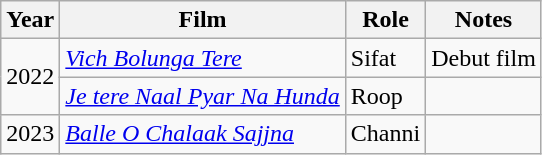<table class="wikitable sortable">
<tr>
<th>Year</th>
<th>Film</th>
<th>Role</th>
<th>Notes</th>
</tr>
<tr>
<td rowspan="2">2022</td>
<td><em><a href='#'>Vich Bolunga Tere</a></em></td>
<td>Sifat</td>
<td>Debut film</td>
</tr>
<tr>
<td><em><a href='#'>Je tere Naal Pyar Na Hunda</a></em></td>
<td>Roop</td>
<td></td>
</tr>
<tr>
<td rowspan="2">2023</td>
<td><em><a href='#'>Balle O Chalaak Sajjna</a></em></td>
<td>Channi</td>
<td></td>
</tr>
</table>
